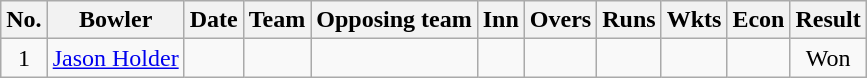<table class="wikitable sortable" style="font-size: 100%">
<tr align=center>
<th scope="col">No.</th>
<th scope="col">Bowler</th>
<th scope="col">Date</th>
<th scope="col">Team</th>
<th scope="col">Opposing team</th>
<th scope="col">Inn</th>
<th scope="col">Overs</th>
<th scope="col">Runs</th>
<th scope="col">Wkts</th>
<th scope="col">Econ</th>
<th scope="col">Result</th>
</tr>
<tr align=center>
<td scope="row">1</td>
<td><a href='#'>Jason Holder</a></td>
<td></td>
<td></td>
<td></td>
<td></td>
<td></td>
<td></td>
<td></td>
<td></td>
<td>Won</td>
</tr>
</table>
